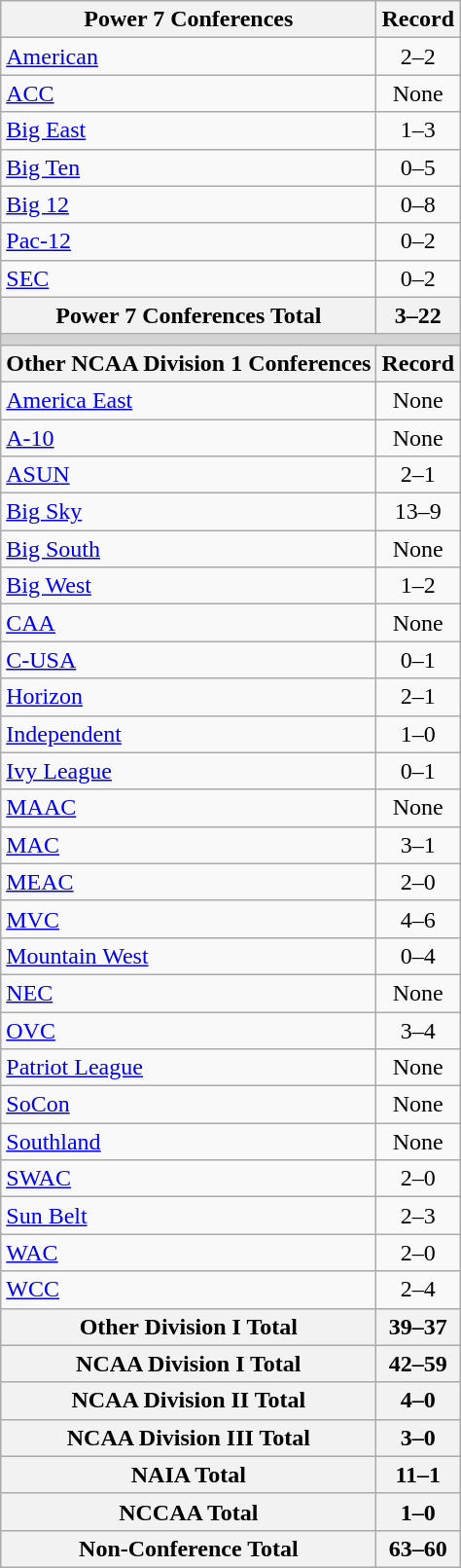<table class="wikitable">
<tr>
<th>Power 7 Conferences</th>
<th>Record</th>
</tr>
<tr>
<td><a href='#'>American</a></td>
<td align=center>2–2</td>
</tr>
<tr>
<td><a href='#'>ACC</a></td>
<td align=center>None</td>
</tr>
<tr>
<td><a href='#'>Big East</a></td>
<td align=center>1–3</td>
</tr>
<tr>
<td><a href='#'>Big Ten</a></td>
<td align=center>0–5</td>
</tr>
<tr>
<td><a href='#'>Big 12</a></td>
<td align=center>0–8</td>
</tr>
<tr>
<td><a href='#'>Pac-12</a></td>
<td align=center>0–2</td>
</tr>
<tr>
<td><a href='#'>SEC</a></td>
<td align=center>0–2</td>
</tr>
<tr>
<th>Power 7 Conferences Total</th>
<th>3–22</th>
</tr>
<tr>
<th colspan="2" style="background:lightgrey;"></th>
</tr>
<tr>
<th>Other NCAA Division 1 Conferences</th>
<th>Record</th>
</tr>
<tr>
<td><a href='#'>America East</a></td>
<td align=center>None</td>
</tr>
<tr>
<td><a href='#'>A-10</a></td>
<td align=center>None</td>
</tr>
<tr>
<td><a href='#'>ASUN</a></td>
<td align=center>2–1</td>
</tr>
<tr>
<td><a href='#'>Big Sky</a></td>
<td align=center>13–9</td>
</tr>
<tr>
<td><a href='#'>Big South</a></td>
<td align=center>None</td>
</tr>
<tr>
<td><a href='#'>Big West</a></td>
<td align=center>1–2</td>
</tr>
<tr>
<td><a href='#'>CAA</a></td>
<td align=center>None</td>
</tr>
<tr>
<td><a href='#'>C-USA</a></td>
<td align=center>0–1</td>
</tr>
<tr>
<td><a href='#'>Horizon</a></td>
<td align=center>2–1</td>
</tr>
<tr>
<td><a href='#'>Independent</a></td>
<td align=center>1–0</td>
</tr>
<tr>
<td><a href='#'>Ivy League</a></td>
<td align=center>0–1</td>
</tr>
<tr>
<td><a href='#'>MAAC</a></td>
<td align=center>None</td>
</tr>
<tr>
<td><a href='#'>MAC</a></td>
<td align=center>3–1</td>
</tr>
<tr>
<td><a href='#'>MEAC</a></td>
<td align=center>2–0</td>
</tr>
<tr>
<td><a href='#'>MVC</a></td>
<td align=center>4–6</td>
</tr>
<tr>
<td><a href='#'>Mountain West</a></td>
<td align=center>0–4</td>
</tr>
<tr>
<td><a href='#'>NEC</a></td>
<td align=center>None</td>
</tr>
<tr>
<td><a href='#'>OVC</a></td>
<td align=center>3–4</td>
</tr>
<tr>
<td><a href='#'>Patriot League</a></td>
<td align=center>None</td>
</tr>
<tr>
<td><a href='#'>SoCon</a></td>
<td align=center>None</td>
</tr>
<tr>
<td><a href='#'>Southland</a></td>
<td align=center>None</td>
</tr>
<tr>
<td><a href='#'>SWAC</a></td>
<td align=center>2–0</td>
</tr>
<tr>
<td><a href='#'>Sun Belt</a></td>
<td align=center>2–3</td>
</tr>
<tr>
<td><a href='#'>WAC</a></td>
<td align=center>2–0</td>
</tr>
<tr>
<td><a href='#'>WCC</a></td>
<td align=center>2–4</td>
</tr>
<tr>
<th>Other Division I Total</th>
<th>39–37</th>
</tr>
<tr>
<th>NCAA Division I Total</th>
<th>42–59</th>
</tr>
<tr>
<th>NCAA Division II Total</th>
<th>4–0</th>
</tr>
<tr>
<th>NCAA Division III Total</th>
<th>3–0</th>
</tr>
<tr>
<th>NAIA Total</th>
<th>11–1</th>
</tr>
<tr>
<th>NCCAA Total</th>
<th>1–0</th>
</tr>
<tr>
<th>Non-Conference Total</th>
<th>63–60</th>
</tr>
</table>
